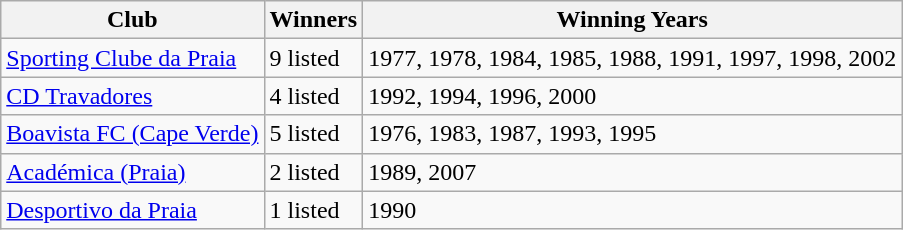<table class="wikitable">
<tr>
<th>Club</th>
<th>Winners</th>
<th>Winning Years</th>
</tr>
<tr>
<td><a href='#'>Sporting Clube da Praia</a></td>
<td>9 listed</td>
<td>1977, 1978, 1984, 1985, 1988, 1991, 1997, 1998, 2002</td>
</tr>
<tr>
<td><a href='#'>CD Travadores</a></td>
<td>4 listed</td>
<td>1992, 1994, 1996, 2000</td>
</tr>
<tr>
<td><a href='#'>Boavista FC (Cape Verde)</a></td>
<td>5 listed</td>
<td>1976, 1983, 1987, 1993, 1995</td>
</tr>
<tr>
<td><a href='#'>Académica (Praia)</a></td>
<td>2 listed</td>
<td>1989, 2007</td>
</tr>
<tr>
<td><a href='#'>Desportivo da Praia</a></td>
<td>1 listed</td>
<td>1990</td>
</tr>
</table>
